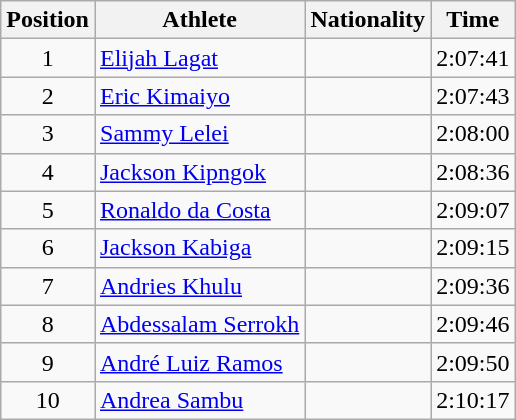<table class="wikitable sortable">
<tr>
<th>Position</th>
<th>Athlete</th>
<th>Nationality</th>
<th>Time</th>
</tr>
<tr>
<td style="text-align:center">1</td>
<td><a href='#'>Elijah Lagat</a></td>
<td></td>
<td>2:07:41</td>
</tr>
<tr>
<td style="text-align:center">2</td>
<td><a href='#'>Eric Kimaiyo</a></td>
<td></td>
<td>2:07:43</td>
</tr>
<tr>
<td style="text-align:center">3</td>
<td><a href='#'>Sammy Lelei</a></td>
<td></td>
<td>2:08:00</td>
</tr>
<tr>
<td style="text-align:center">4</td>
<td><a href='#'>Jackson Kipngok</a></td>
<td></td>
<td>2:08:36</td>
</tr>
<tr>
<td style="text-align:center">5</td>
<td><a href='#'>Ronaldo da Costa</a></td>
<td></td>
<td>2:09:07</td>
</tr>
<tr>
<td style="text-align:center">6</td>
<td><a href='#'>Jackson Kabiga</a></td>
<td></td>
<td>2:09:15</td>
</tr>
<tr>
<td style="text-align:center">7</td>
<td><a href='#'>Andries Khulu</a></td>
<td></td>
<td>2:09:36</td>
</tr>
<tr>
<td style="text-align:center">8</td>
<td><a href='#'>Abdessalam Serrokh</a></td>
<td></td>
<td>2:09:46</td>
</tr>
<tr>
<td style="text-align:center">9</td>
<td><a href='#'>André Luiz Ramos</a></td>
<td></td>
<td>2:09:50</td>
</tr>
<tr>
<td style="text-align:center">10</td>
<td><a href='#'>Andrea Sambu</a></td>
<td></td>
<td>2:10:17</td>
</tr>
</table>
